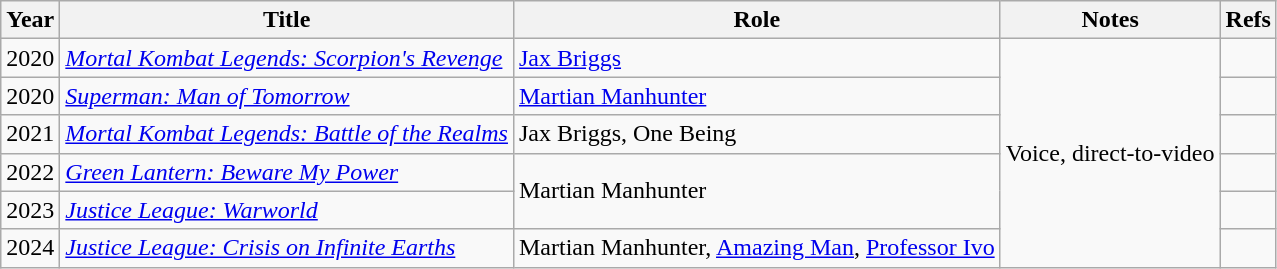<table class="wikitable sortable">
<tr>
<th>Year</th>
<th>Title</th>
<th>Role</th>
<th class="unsortable">Notes</th>
<th class="unsortable">Refs</th>
</tr>
<tr>
<td>2020</td>
<td><em><a href='#'>Mortal Kombat Legends: Scorpion's Revenge</a></em></td>
<td><a href='#'>Jax Briggs</a></td>
<td rowspan="6">Voice, direct-to-video</td>
<td></td>
</tr>
<tr>
<td>2020</td>
<td><em><a href='#'>Superman: Man of Tomorrow</a></em></td>
<td><a href='#'>Martian Manhunter</a></td>
<td></td>
</tr>
<tr>
<td>2021</td>
<td><em><a href='#'>Mortal Kombat Legends: Battle of the Realms</a></em></td>
<td>Jax Briggs, One Being</td>
<td></td>
</tr>
<tr>
<td>2022</td>
<td><em><a href='#'>Green Lantern: Beware My Power</a></em></td>
<td Rowspan="2">Martian Manhunter</td>
<td></td>
</tr>
<tr>
<td>2023</td>
<td><em><a href='#'>Justice League: Warworld</a></em></td>
<td></td>
</tr>
<tr>
<td>2024</td>
<td><em><a href='#'>Justice League: Crisis on Infinite Earths</a></em></td>
<td>Martian Manhunter, <a href='#'>Amazing Man</a>, <a href='#'>Professor Ivo</a></td>
<td></td>
</tr>
</table>
